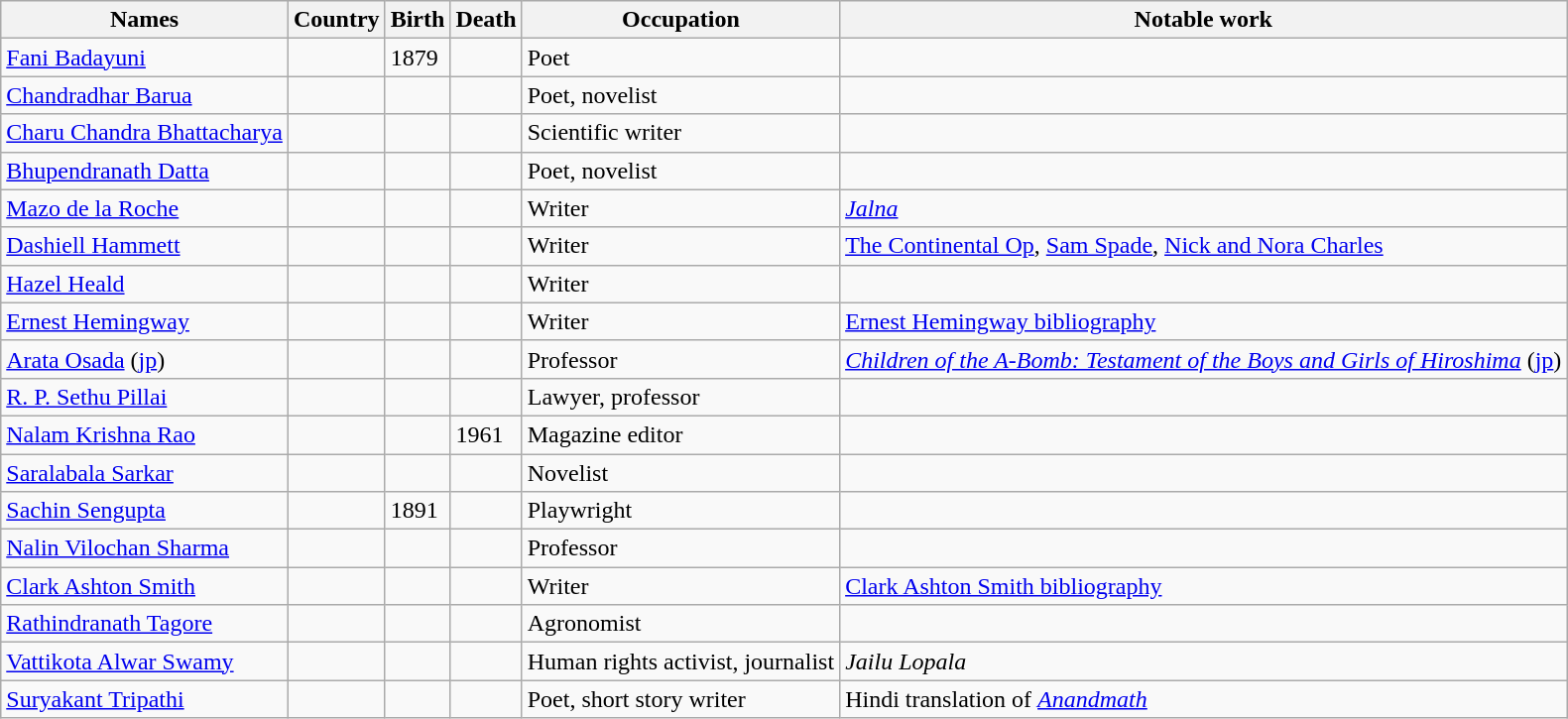<table class="wikitable sortable" border="1" style="border-spacing:0 style="width:100%">
<tr>
<th>Names</th>
<th>Country</th>
<th>Birth</th>
<th>Death</th>
<th>Occupation</th>
<th>Notable work</th>
</tr>
<tr>
<td><a href='#'>Fani Badayuni</a></td>
<td></td>
<td>1879</td>
<td></td>
<td>Poet</td>
<td></td>
</tr>
<tr>
<td><a href='#'>Chandradhar Barua</a></td>
<td></td>
<td></td>
<td></td>
<td>Poet, novelist</td>
<td></td>
</tr>
<tr>
<td><a href='#'>Charu Chandra Bhattacharya</a></td>
<td></td>
<td></td>
<td></td>
<td>Scientific writer</td>
<td></td>
</tr>
<tr>
<td><a href='#'>Bhupendranath Datta</a></td>
<td></td>
<td></td>
<td></td>
<td>Poet, novelist</td>
<td></td>
</tr>
<tr>
<td><a href='#'>Mazo de la Roche</a></td>
<td></td>
<td></td>
<td></td>
<td>Writer</td>
<td><em><a href='#'>Jalna</a></em></td>
</tr>
<tr>
<td><a href='#'>Dashiell Hammett</a></td>
<td></td>
<td></td>
<td></td>
<td>Writer</td>
<td><a href='#'>The Continental Op</a>, <a href='#'>Sam Spade</a>, <a href='#'>Nick and Nora Charles</a></td>
</tr>
<tr>
<td><a href='#'>Hazel Heald</a></td>
<td></td>
<td></td>
<td></td>
<td>Writer</td>
<td></td>
</tr>
<tr>
<td><a href='#'>Ernest Hemingway</a></td>
<td></td>
<td></td>
<td></td>
<td>Writer</td>
<td><a href='#'>Ernest Hemingway bibliography</a></td>
</tr>
<tr>
<td><a href='#'>Arata Osada</a> (<a href='#'>jp</a>)</td>
<td></td>
<td></td>
<td></td>
<td>Professor</td>
<td><em><a href='#'>Children of the A-Bomb: Testament of the Boys and Girls of Hiroshima</a></em> (<a href='#'>jp</a>)</td>
</tr>
<tr>
<td><a href='#'>R. P. Sethu Pillai</a></td>
<td></td>
<td></td>
<td></td>
<td>Lawyer, professor</td>
<td></td>
</tr>
<tr>
<td><a href='#'>Nalam Krishna Rao</a></td>
<td></td>
<td></td>
<td>1961</td>
<td>Magazine editor</td>
<td></td>
</tr>
<tr>
<td><a href='#'>Saralabala Sarkar</a></td>
<td></td>
<td></td>
<td></td>
<td>Novelist</td>
<td></td>
</tr>
<tr>
<td><a href='#'>Sachin Sengupta</a></td>
<td></td>
<td>1891</td>
<td></td>
<td>Playwright</td>
<td></td>
</tr>
<tr>
<td><a href='#'>Nalin Vilochan Sharma</a></td>
<td></td>
<td></td>
<td></td>
<td>Professor</td>
<td></td>
</tr>
<tr>
<td><a href='#'>Clark Ashton Smith</a></td>
<td></td>
<td></td>
<td></td>
<td>Writer</td>
<td><a href='#'>Clark Ashton Smith bibliography</a></td>
</tr>
<tr>
<td><a href='#'>Rathindranath Tagore</a></td>
<td></td>
<td></td>
<td></td>
<td>Agronomist</td>
<td></td>
</tr>
<tr>
<td><a href='#'>Vattikota Alwar Swamy</a></td>
<td></td>
<td></td>
<td></td>
<td>Human rights activist, journalist</td>
<td><em>Jailu Lopala</em></td>
</tr>
<tr>
<td><a href='#'>Suryakant Tripathi</a></td>
<td></td>
<td></td>
<td></td>
<td>Poet, short story writer</td>
<td>Hindi translation of <em><a href='#'>Anandmath</a></em></td>
</tr>
</table>
